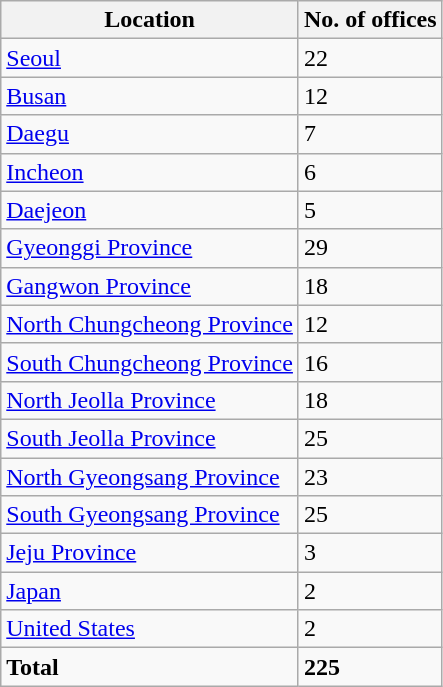<table class="wikitable sortable">
<tr>
<th><strong>Location</strong></th>
<th><strong>No. of offices</strong></th>
</tr>
<tr>
<td><a href='#'>Seoul</a></td>
<td>22</td>
</tr>
<tr>
<td><a href='#'>Busan</a></td>
<td>12</td>
</tr>
<tr>
<td><a href='#'>Daegu</a></td>
<td>7</td>
</tr>
<tr>
<td><a href='#'>Incheon</a></td>
<td>6</td>
</tr>
<tr>
<td><a href='#'>Daejeon</a></td>
<td>5</td>
</tr>
<tr>
<td><a href='#'>Gyeonggi Province</a></td>
<td>29</td>
</tr>
<tr>
<td><a href='#'>Gangwon Province</a></td>
<td>18</td>
</tr>
<tr>
<td><a href='#'>North Chungcheong Province</a></td>
<td>12</td>
</tr>
<tr>
<td><a href='#'>South Chungcheong Province</a></td>
<td>16</td>
</tr>
<tr>
<td><a href='#'>North Jeolla Province</a></td>
<td>18</td>
</tr>
<tr>
<td><a href='#'>South Jeolla Province</a></td>
<td>25</td>
</tr>
<tr>
<td><a href='#'>North Gyeongsang Province</a></td>
<td>23</td>
</tr>
<tr>
<td><a href='#'>South Gyeongsang Province</a></td>
<td>25</td>
</tr>
<tr>
<td><a href='#'>Jeju Province</a></td>
<td>3</td>
</tr>
<tr>
<td><a href='#'>Japan</a></td>
<td>2</td>
</tr>
<tr>
<td><a href='#'>United States</a></td>
<td>2</td>
</tr>
<tr>
<td><strong>Total</strong></td>
<td><strong>225</strong></td>
</tr>
</table>
